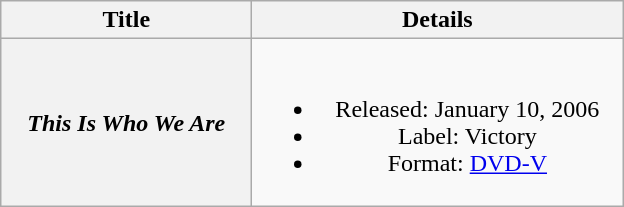<table class="wikitable plainrowheaders" style="text-align:center;">
<tr>
<th rowspan="1" style="width:10em;">Title</th>
<th rowspan="1" style="width:15em;">Details</th>
</tr>
<tr>
<th scope="row"><em>This Is Who We Are</em></th>
<td><br><ul><li>Released: January 10, 2006</li><li>Label: Victory</li><li>Format: <a href='#'>DVD-V</a></li></ul></td>
</tr>
</table>
